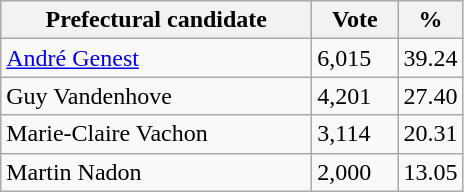<table class="wikitable">
<tr>
<th bgcolor="#DDDDFF" width="200px">Prefectural candidate</th>
<th bgcolor="#DDDDFF" width="50px">Vote</th>
<th bgcolor="#DDDDFF" width="30px">%</th>
</tr>
<tr>
<td><a href='#'>André Genest</a></td>
<td>6,015</td>
<td>39.24</td>
</tr>
<tr>
<td>Guy Vandenhove</td>
<td>4,201</td>
<td>27.40</td>
</tr>
<tr>
<td>Marie-Claire Vachon</td>
<td>3,114</td>
<td>20.31</td>
</tr>
<tr>
<td>Martin Nadon</td>
<td>2,000</td>
<td>13.05</td>
</tr>
</table>
